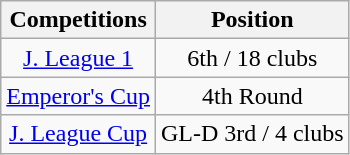<table class="wikitable" style="text-align:center;">
<tr>
<th>Competitions</th>
<th>Position</th>
</tr>
<tr>
<td><a href='#'>J. League 1</a></td>
<td>6th / 18 clubs</td>
</tr>
<tr>
<td><a href='#'>Emperor's Cup</a></td>
<td>4th Round</td>
</tr>
<tr>
<td><a href='#'>J. League Cup</a></td>
<td>GL-D 3rd / 4 clubs</td>
</tr>
</table>
